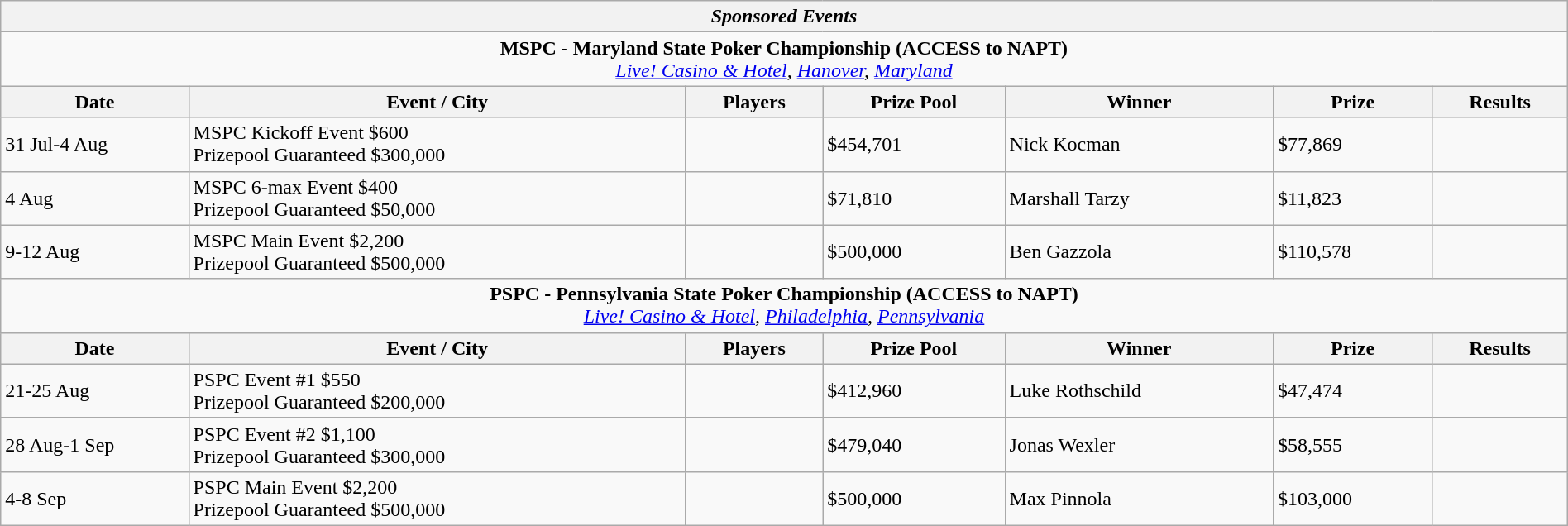<table class="wikitable" width="100%">
<tr>
<th colspan="7"><em>Sponsored Events</em></th>
</tr>
<tr>
<td colspan="7" align="center"><strong>MSPC - Maryland State Poker Championship (ACCESS to NAPT)</strong><br><em><a href='#'>Live! Casino & Hotel</a>, <a href='#'>Hanover</a>, <a href='#'>Maryland</a></em></td>
</tr>
<tr>
<th width="12%">Date</th>
<th !width="20%">Event / City</th>
<th !width="11%">Players</th>
<th !width="12%">Prize Pool</th>
<th !width="20%">Winner</th>
<th !width="12%">Prize</th>
<th !width="11%">Results</th>
</tr>
<tr>
<td>31 Jul-4 Aug</td>
<td> MSPC Kickoff Event $600<br>Prizepool Guaranteed $300,000</td>
<td></td>
<td>$454,701</td>
<td> Nick Kocman</td>
<td>$77,869</td>
<td></td>
</tr>
<tr>
<td>4 Aug</td>
<td> MSPC 6-max Event $400<br>Prizepool Guaranteed $50,000</td>
<td></td>
<td>$71,810</td>
<td> Marshall Tarzy</td>
<td>$11,823</td>
<td></td>
</tr>
<tr>
<td>9-12 Aug</td>
<td> MSPC Main Event $2,200<br>Prizepool Guaranteed $500,000</td>
<td></td>
<td>$500,000</td>
<td> Ben Gazzola</td>
<td>$110,578</td>
<td></td>
</tr>
<tr>
<td colspan="7" align="center"><strong>PSPC - Pennsylvania State Poker Championship (ACCESS to NAPT)</strong><br><em><a href='#'>Live! Casino & Hotel</a>, <a href='#'>Philadelphia</a>, <a href='#'>Pennsylvania</a></em></td>
</tr>
<tr>
<th width="12%">Date</th>
<th !width="20%">Event / City</th>
<th !width="11%">Players</th>
<th !width="12%">Prize Pool</th>
<th !width="20%">Winner</th>
<th !width="12%">Prize</th>
<th !width="11%">Results</th>
</tr>
<tr>
<td>21-25 Aug</td>
<td> PSPC Event #1 $550<br>Prizepool Guaranteed $200,000</td>
<td></td>
<td>$412,960</td>
<td> Luke Rothschild</td>
<td>$47,474</td>
<td></td>
</tr>
<tr>
<td>28 Aug-1 Sep</td>
<td> PSPC Event #2 $1,100<br>Prizepool Guaranteed $300,000</td>
<td></td>
<td>$479,040</td>
<td> Jonas Wexler</td>
<td>$58,555</td>
<td></td>
</tr>
<tr>
<td>4-8 Sep</td>
<td> PSPC Main Event $2,200<br>Prizepool Guaranteed $500,000</td>
<td></td>
<td>$500,000</td>
<td> Max Pinnola</td>
<td>$103,000</td>
<td></td>
</tr>
</table>
